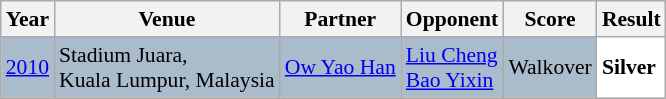<table class="sortable wikitable" style="font-size: 90%;">
<tr>
<th>Year</th>
<th>Venue</th>
<th>Partner</th>
<th>Opponent</th>
<th>Score</th>
<th>Result</th>
</tr>
<tr style="background:#AABBCC">
<td align="center"><a href='#'>2010</a></td>
<td align="left">Stadium Juara,<br>Kuala Lumpur, Malaysia</td>
<td align="left"> <a href='#'>Ow Yao Han</a></td>
<td align="left"> <a href='#'>Liu Cheng</a><br> <a href='#'>Bao Yixin</a></td>
<td align="left">Walkover</td>
<td style="text-align:left; background:white"> <strong>Silver</strong></td>
</tr>
</table>
